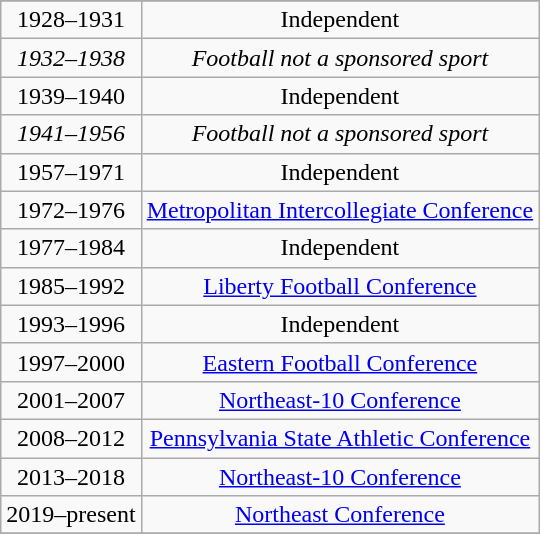<table class="wikitable" style="text-align:center">
<tr>
</tr>
<tr>
<td>1928–1931</td>
<td>Independent</td>
</tr>
<tr align="center">
<td><em>1932–1938</em></td>
<td><em>Football not a sponsored sport</em></td>
</tr>
<tr align="center">
<td>1939–1940</td>
<td>Independent</td>
</tr>
<tr align="center">
<td><em>1941–1956</em></td>
<td><em>Football not a sponsored sport</em></td>
</tr>
<tr align="center">
<td>1957–1971</td>
<td>Independent</td>
</tr>
<tr align="center">
<td>1972–1976</td>
<td><a href='#'>Metropolitan Intercollegiate Conference</a></td>
</tr>
<tr align="center">
<td>1977–1984</td>
<td>Independent</td>
</tr>
<tr align="center">
<td>1985–1992</td>
<td><a href='#'>Liberty Football Conference</a></td>
</tr>
<tr align="center">
<td>1993–1996</td>
<td>Independent</td>
</tr>
<tr align="center">
<td>1997–2000</td>
<td><a href='#'>Eastern Football Conference</a></td>
</tr>
<tr align="center">
<td>2001–2007</td>
<td><a href='#'>Northeast-10 Conference</a></td>
</tr>
<tr align="center">
<td>2008–2012</td>
<td><a href='#'>Pennsylvania State Athletic Conference</a></td>
</tr>
<tr align="center">
<td>2013–2018</td>
<td><a href='#'>Northeast-10 Conference</a></td>
</tr>
<tr align="center">
<td>2019–present</td>
<td><a href='#'>Northeast Conference</a></td>
</tr>
<tr>
</tr>
</table>
